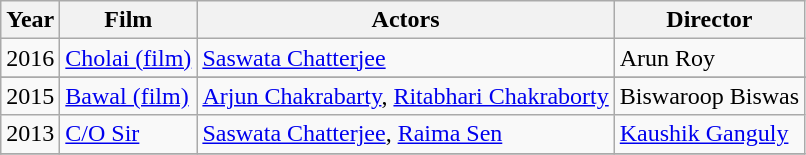<table class="wikitable sortable">
<tr>
<th>Year</th>
<th>Film</th>
<th>Actors</th>
<th>Director</th>
</tr>
<tr>
<td>2016</td>
<td><a href='#'>Cholai (film)</a></td>
<td><a href='#'>Saswata Chatterjee</a></td>
<td>Arun Roy</td>
</tr>
<tr>
</tr>
<tr>
<td>2015</td>
<td><a href='#'>Bawal (film)</a></td>
<td><a href='#'>Arjun Chakrabarty</a>, <a href='#'>Ritabhari Chakraborty</a></td>
<td>Biswaroop Biswas</td>
</tr>
<tr>
<td>2013</td>
<td><a href='#'>C/O Sir</a></td>
<td><a href='#'>Saswata Chatterjee</a>, <a href='#'>Raima Sen</a></td>
<td><a href='#'>Kaushik Ganguly</a></td>
</tr>
<tr>
</tr>
</table>
